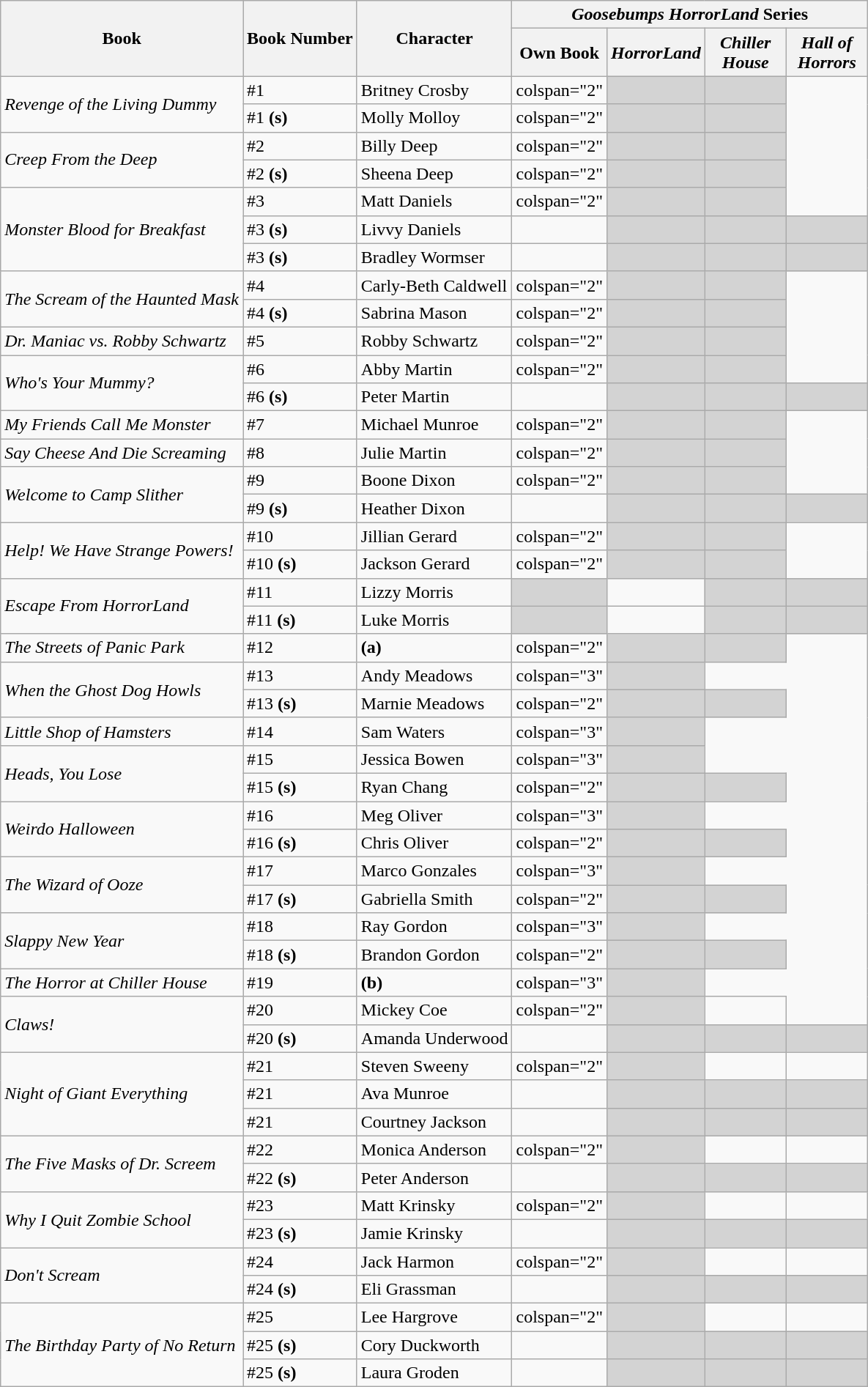<table class="wikitable">
<tr>
<th rowspan="2">Book</th>
<th rowspan="2">Book Number</th>
<th rowspan="2">Character</th>
<th colspan="4"><em>Goosebumps HorrorLand</em> Series</th>
</tr>
<tr>
<th style="width:50pt;">Own Book</th>
<th style="width:50pt;"><em>HorrorLand</em></th>
<th style="width:50pt;"><em>Chiller House</em></th>
<th style="width:50pt;"><em>Hall of Horrors</em></th>
</tr>
<tr>
<td rowspan="2"><em>Revenge of the Living Dummy</em></td>
<td>#1</td>
<td>Britney Crosby</td>
<td>colspan="2" </td>
<td style="background:lightgrey;"> </td>
<td style="background:lightgrey;"> </td>
</tr>
<tr>
<td>#1 <strong>(s)</strong></td>
<td>Molly Molloy</td>
<td>colspan="2" </td>
<td style="background:lightgrey;"> </td>
<td style="background:lightgrey;"> </td>
</tr>
<tr>
<td rowspan="2"><em>Creep From the Deep</em></td>
<td>#2</td>
<td>Billy Deep</td>
<td>colspan="2" </td>
<td style="background:lightgrey;"> </td>
<td style="background:lightgrey;"> </td>
</tr>
<tr>
<td>#2 <strong>(s)</strong></td>
<td>Sheena Deep</td>
<td>colspan="2" </td>
<td style="background:lightgrey;"> </td>
<td style="background:lightgrey;"> </td>
</tr>
<tr>
<td rowspan="3"><em>Monster Blood for Breakfast</em></td>
<td>#3</td>
<td>Matt Daniels</td>
<td>colspan="2" </td>
<td style="background:lightgrey;"> </td>
<td style="background:lightgrey;"> </td>
</tr>
<tr>
<td>#3 <strong>(s)</strong></td>
<td>Livvy Daniels</td>
<td></td>
<td style="background:lightgrey;"> </td>
<td style="background:lightgrey;"> </td>
<td style="background:lightgrey;"> </td>
</tr>
<tr>
<td>#3 <strong>(s)</strong></td>
<td>Bradley Wormser</td>
<td></td>
<td style="background:lightgrey;"> </td>
<td style="background:lightgrey;"> </td>
<td style="background:lightgrey;"> </td>
</tr>
<tr>
<td rowspan="2"><em>The Scream of the Haunted Mask</em></td>
<td>#4</td>
<td>Carly-Beth Caldwell</td>
<td>colspan="2" </td>
<td style="background:lightgrey;"> </td>
<td style="background:lightgrey;"> </td>
</tr>
<tr>
<td>#4 <strong>(s)</strong></td>
<td>Sabrina Mason</td>
<td>colspan="2" </td>
<td style="background:lightgrey;"> </td>
<td style="background:lightgrey;"> </td>
</tr>
<tr>
<td><em>Dr. Maniac vs. Robby Schwartz</em></td>
<td>#5</td>
<td>Robby Schwartz</td>
<td>colspan="2" </td>
<td style="background:lightgrey;"> </td>
<td style="background:lightgrey;"> </td>
</tr>
<tr>
<td rowspan="2"><em>Who's Your Mummy?</em></td>
<td>#6</td>
<td>Abby Martin</td>
<td>colspan="2" </td>
<td style="background:lightgrey;"> </td>
<td style="background:lightgrey;"> </td>
</tr>
<tr>
<td>#6 <strong>(s)</strong></td>
<td>Peter Martin</td>
<td></td>
<td style="background:lightgrey;"> </td>
<td style="background:lightgrey;"> </td>
<td style="background:lightgrey;"> </td>
</tr>
<tr>
<td><em>My Friends Call Me Monster</em></td>
<td>#7</td>
<td>Michael Munroe</td>
<td>colspan="2" </td>
<td style="background:lightgrey;"> </td>
<td style="background:lightgrey;"> </td>
</tr>
<tr>
<td><em>Say Cheese And Die Screaming</em></td>
<td>#8</td>
<td>Julie Martin</td>
<td>colspan="2" </td>
<td style="background:lightgrey;"> </td>
<td style="background:lightgrey;"> </td>
</tr>
<tr>
<td rowspan="2"><em>Welcome to Camp Slither</em></td>
<td>#9</td>
<td>Boone Dixon</td>
<td>colspan="2" </td>
<td style="background:lightgrey;"> </td>
<td style="background:lightgrey;"> </td>
</tr>
<tr>
<td>#9 <strong>(s)</strong></td>
<td>Heather Dixon</td>
<td></td>
<td style="background:lightgrey;"> </td>
<td style="background:lightgrey;"> </td>
<td style="background:lightgrey;"> </td>
</tr>
<tr>
<td rowspan="2"><em>Help! We Have Strange Powers!</em></td>
<td>#10</td>
<td>Jillian Gerard</td>
<td>colspan="2" </td>
<td style="background:lightgrey;"> </td>
<td style="background:lightgrey;"> </td>
</tr>
<tr>
<td>#10 <strong>(s)</strong></td>
<td>Jackson Gerard</td>
<td>colspan="2" </td>
<td style="background:lightgrey;"> </td>
<td style="background:lightgrey;"> </td>
</tr>
<tr>
<td rowspan="2"><em>Escape From HorrorLand</em></td>
<td>#11</td>
<td>Lizzy Morris</td>
<td style="background:lightgrey;"> </td>
<td></td>
<td style="background:lightgrey;"> </td>
<td style="background:lightgrey;"> </td>
</tr>
<tr>
<td>#11 <strong>(s)</strong></td>
<td>Luke Morris</td>
<td style="background:lightgrey;"> </td>
<td></td>
<td style="background:lightgrey;"> </td>
<td style="background:lightgrey;"> </td>
</tr>
<tr>
<td><em>The Streets of Panic Park</em></td>
<td>#12</td>
<td><strong>(a)</strong></td>
<td>colspan="2" </td>
<td style="background:lightgrey;"> </td>
<td style="background:lightgrey;"> </td>
</tr>
<tr>
<td rowspan="2"><em>When the Ghost Dog Howls</em></td>
<td>#13</td>
<td>Andy Meadows</td>
<td>colspan="3" </td>
<td style="background:lightgrey;"> </td>
</tr>
<tr>
<td>#13 <strong>(s)</strong></td>
<td>Marnie Meadows</td>
<td>colspan="2" </td>
<td style="background:lightgrey;"> </td>
<td style="background:lightgrey;"> </td>
</tr>
<tr>
<td><em>Little Shop of Hamsters</em></td>
<td>#14</td>
<td>Sam Waters</td>
<td>colspan="3" </td>
<td style="background:lightgrey;"> </td>
</tr>
<tr>
<td rowspan="2"><em>Heads, You Lose</em></td>
<td>#15</td>
<td>Jessica Bowen</td>
<td>colspan="3" </td>
<td style="background:lightgrey;"> </td>
</tr>
<tr>
<td>#15 <strong>(s)</strong></td>
<td>Ryan Chang</td>
<td>colspan="2" </td>
<td style="background:lightgrey;"> </td>
<td style="background:lightgrey;"> </td>
</tr>
<tr>
<td rowspan="2"><em>Weirdo Halloween</em></td>
<td>#16</td>
<td>Meg Oliver</td>
<td>colspan="3" </td>
<td style="background:lightgrey;"> </td>
</tr>
<tr>
<td>#16 <strong>(s)</strong></td>
<td>Chris Oliver</td>
<td>colspan="2" </td>
<td style="background:lightgrey;"> </td>
<td style="background:lightgrey;"> </td>
</tr>
<tr>
<td rowspan="2"><em>The Wizard of Ooze</em></td>
<td>#17</td>
<td>Marco Gonzales</td>
<td>colspan="3" </td>
<td style="background:lightgrey;"> </td>
</tr>
<tr>
<td>#17 <strong>(s)</strong></td>
<td>Gabriella Smith</td>
<td>colspan="2" </td>
<td style="background:lightgrey;"> </td>
<td style="background:lightgrey;"> </td>
</tr>
<tr>
<td rowspan="2"><em>Slappy New Year</em></td>
<td>#18</td>
<td>Ray Gordon</td>
<td>colspan="3" </td>
<td style="background:lightgrey;"> </td>
</tr>
<tr>
<td>#18 <strong>(s)</strong></td>
<td>Brandon Gordon</td>
<td>colspan="2" </td>
<td style="background:lightgrey;"> </td>
<td style="background:lightgrey;"> </td>
</tr>
<tr>
<td><em>The Horror at Chiller House</em></td>
<td>#19</td>
<td><strong>(b)</strong></td>
<td>colspan="3" </td>
<td style="background:lightgrey;"> </td>
</tr>
<tr>
<td rowspan="2"><em>Claws!</em></td>
<td>#20</td>
<td>Mickey Coe</td>
<td>colspan="2" </td>
<td style="background:lightgrey;"> </td>
<td></td>
</tr>
<tr>
<td>#20 <strong>(s)</strong></td>
<td>Amanda Underwood</td>
<td></td>
<td style="background:lightgrey;"> </td>
<td style="background:lightgrey;"> </td>
<td style="background:lightgrey;"> </td>
</tr>
<tr>
<td rowspan="3"><em>Night of Giant Everything</em></td>
<td>#21</td>
<td>Steven Sweeny</td>
<td>colspan="2" </td>
<td style="background:lightgrey;"> </td>
<td></td>
</tr>
<tr>
<td>#21</td>
<td>Ava Munroe</td>
<td></td>
<td style="background:lightgrey;"> </td>
<td style="background:lightgrey;"> </td>
<td style="background:lightgrey;"> </td>
</tr>
<tr>
<td>#21</td>
<td>Courtney Jackson</td>
<td></td>
<td style="background:lightgrey;"> </td>
<td style="background:lightgrey;"> </td>
<td style="background:lightgrey;"> </td>
</tr>
<tr>
<td rowspan="2"><em>The Five Masks of Dr. Screem</em></td>
<td>#22</td>
<td>Monica Anderson</td>
<td>colspan="2" </td>
<td style="background:lightgrey;"> </td>
<td></td>
</tr>
<tr>
<td>#22 <strong>(s)</strong></td>
<td>Peter Anderson</td>
<td></td>
<td style="background:lightgrey;"> </td>
<td style="background:lightgrey;"> </td>
<td style="background:lightgrey;"> </td>
</tr>
<tr>
<td rowspan="2"><em>Why I Quit Zombie School</em></td>
<td>#23</td>
<td>Matt Krinsky</td>
<td>colspan="2" </td>
<td style="background:lightgrey;"> </td>
<td></td>
</tr>
<tr>
<td>#23 <strong>(s)</strong></td>
<td>Jamie Krinsky</td>
<td></td>
<td style="background:lightgrey;"> </td>
<td style="background:lightgrey;"> </td>
<td style="background:lightgrey;"> </td>
</tr>
<tr>
<td rowspan="2"><em>Don't Scream</em></td>
<td>#24</td>
<td>Jack Harmon</td>
<td>colspan="2" </td>
<td style="background:lightgrey;"> </td>
<td></td>
</tr>
<tr>
<td>#24 <strong>(s)</strong></td>
<td>Eli Grassman</td>
<td></td>
<td style="background:lightgrey;"> </td>
<td style="background:lightgrey;"> </td>
<td style="background:lightgrey;"> </td>
</tr>
<tr>
<td rowspan="3"><em>The Birthday Party of No Return</em></td>
<td>#25</td>
<td>Lee Hargrove</td>
<td>colspan="2" </td>
<td style="background:lightgrey;"> </td>
<td></td>
</tr>
<tr>
<td>#25 <strong>(s)</strong></td>
<td>Cory Duckworth</td>
<td></td>
<td style="background:lightgrey;"> </td>
<td style="background:lightgrey;"> </td>
<td style="background:lightgrey;"> </td>
</tr>
<tr>
<td>#25 <strong>(s)</strong></td>
<td>Laura Groden</td>
<td></td>
<td style="background:lightgrey;"> </td>
<td style="background:lightgrey;"> </td>
<td style="background:lightgrey;"> </td>
</tr>
</table>
